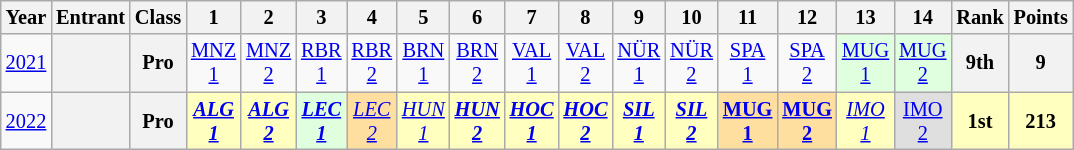<table class="wikitable" style="text-align:center; font-size:85%;">
<tr>
<th>Year</th>
<th>Entrant</th>
<th>Class</th>
<th>1</th>
<th>2</th>
<th>3</th>
<th>4</th>
<th>5</th>
<th>6</th>
<th>7</th>
<th>8</th>
<th>9</th>
<th>10</th>
<th>11</th>
<th>12</th>
<th>13</th>
<th>14</th>
<th>Rank</th>
<th>Points</th>
</tr>
<tr>
<td><a href='#'>2021</a></td>
<th></th>
<th>Pro</th>
<td><a href='#'>MNZ<br>1</a></td>
<td><a href='#'>MNZ<br>2</a></td>
<td><a href='#'>RBR<br>1</a></td>
<td><a href='#'>RBR<br>2</a></td>
<td><a href='#'>BRN<br>1</a></td>
<td><a href='#'>BRN<br>2</a></td>
<td><a href='#'>VAL<br>1</a></td>
<td><a href='#'>VAL<br>2</a></td>
<td><a href='#'>NÜR<br>1</a></td>
<td><a href='#'>NÜR<br>2</a></td>
<td><a href='#'>SPA<br>1</a></td>
<td><a href='#'>SPA<br>2</a></td>
<td style="background:#DFFFDF;"><a href='#'>MUG<br>1</a><br></td>
<td style="background:#DFFFDF;"><a href='#'>MUG<br>2</a><br></td>
<th>9th</th>
<th>9</th>
</tr>
<tr>
<td><a href='#'>2022</a></td>
<th></th>
<th>Pro</th>
<td style="background:#FFFFBF;"><strong><em><a href='#'>ALG<br>1</a></em></strong><br></td>
<td style="background:#FFFFBF;"><strong><em><a href='#'>ALG<br>2</a></em></strong><br></td>
<td style="background:#DFFFDF;"><strong><em><a href='#'>LEC<br>1</a></em></strong><br></td>
<td style="background:#FFDF9F;"><em><a href='#'>LEC<br>2</a></em><br></td>
<td style="background:#FFFFBF;"><em><a href='#'>HUN<br>1</a></em><br></td>
<td style="background:#FFFFBF;"><strong><em><a href='#'>HUN<br>2</a></em></strong><br></td>
<td style="background:#FFFFBF;"><strong><em><a href='#'>HOC<br>1</a></em></strong><br></td>
<td style="background:#FFFFBF;"><strong><em><a href='#'>HOC<br>2</a></em></strong><br></td>
<td style="background:#FFFFBF;"><strong><em><a href='#'>SIL<br>1</a></em></strong><br></td>
<td style="background:#FFFFBF;"><strong><em><a href='#'>SIL<br>2</a></em></strong><br></td>
<td style="background:#FFDF9F;"><strong><a href='#'>MUG<br>1</a></strong><br></td>
<td style="background:#FFDF9F;"><strong><a href='#'>MUG<br>2</a></strong><br></td>
<td style="background:#FFFFBF;"><em><a href='#'>IMO<br>1</a></em><br></td>
<td style="background:#DFDFDF;"><a href='#'>IMO<br>2</a><br></td>
<th style="background:#FFFFBF;">1st</th>
<th style="background:#FFFFBF;">213</th>
</tr>
</table>
